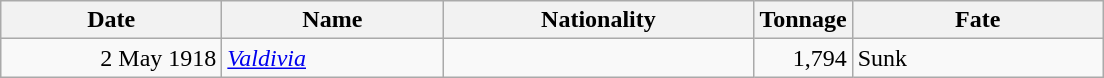<table class="wikitable sortable">
<tr>
<th width="140px">Date</th>
<th width="140px">Name</th>
<th width="200px">Nationality</th>
<th width="25px">Tonnage</th>
<th width="160px">Fate</th>
</tr>
<tr>
<td align="right">2 May 1918</td>
<td align="left"><a href='#'><em>Valdivia</em></a></td>
<td align="left"></td>
<td align="right">1,794</td>
<td align="left">Sunk</td>
</tr>
</table>
